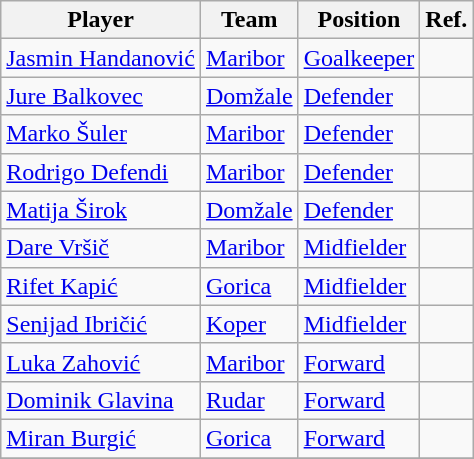<table class="wikitable">
<tr>
<th>Player</th>
<th>Team</th>
<th>Position</th>
<th>Ref.</th>
</tr>
<tr>
<td> <a href='#'>Jasmin Handanović</a></td>
<td><a href='#'>Maribor</a></td>
<td><a href='#'>Goalkeeper</a></td>
<td></td>
</tr>
<tr>
<td> <a href='#'>Jure Balkovec</a></td>
<td><a href='#'>Domžale</a></td>
<td><a href='#'>Defender</a></td>
<td></td>
</tr>
<tr>
<td> <a href='#'>Marko Šuler</a></td>
<td><a href='#'>Maribor</a></td>
<td><a href='#'>Defender</a></td>
<td></td>
</tr>
<tr>
<td> <a href='#'>Rodrigo Defendi</a></td>
<td><a href='#'>Maribor</a></td>
<td><a href='#'>Defender</a></td>
<td></td>
</tr>
<tr>
<td> <a href='#'>Matija Širok</a></td>
<td><a href='#'>Domžale</a></td>
<td><a href='#'>Defender</a></td>
<td></td>
</tr>
<tr>
<td> <a href='#'>Dare Vršič</a></td>
<td><a href='#'>Maribor</a></td>
<td><a href='#'>Midfielder</a></td>
<td></td>
</tr>
<tr>
<td> <a href='#'>Rifet Kapić</a></td>
<td><a href='#'>Gorica</a></td>
<td><a href='#'>Midfielder</a></td>
<td></td>
</tr>
<tr>
<td> <a href='#'>Senijad Ibričić</a></td>
<td><a href='#'>Koper</a></td>
<td><a href='#'>Midfielder</a></td>
<td></td>
</tr>
<tr>
<td> <a href='#'>Luka Zahović</a></td>
<td><a href='#'>Maribor</a></td>
<td><a href='#'>Forward</a></td>
<td></td>
</tr>
<tr>
<td> <a href='#'>Dominik Glavina</a></td>
<td><a href='#'>Rudar</a></td>
<td><a href='#'>Forward</a></td>
<td></td>
</tr>
<tr>
<td> <a href='#'>Miran Burgić</a></td>
<td><a href='#'>Gorica</a></td>
<td><a href='#'>Forward</a></td>
<td></td>
</tr>
<tr>
</tr>
</table>
